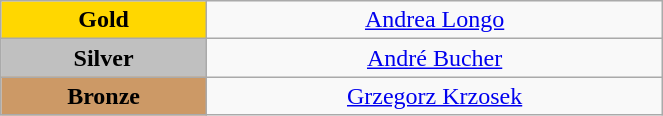<table class="wikitable" style="text-align:center; " width="35%">
<tr>
<td bgcolor="gold"><strong>Gold</strong></td>
<td><a href='#'>Andrea Longo</a><br>  <small><em></em></small></td>
</tr>
<tr>
<td bgcolor="silver"><strong>Silver</strong></td>
<td><a href='#'>André Bucher</a><br>  <small><em></em></small></td>
</tr>
<tr>
<td bgcolor="CC9966"><strong>Bronze</strong></td>
<td><a href='#'>Grzegorz Krzosek</a><br>  <small><em></em></small></td>
</tr>
</table>
